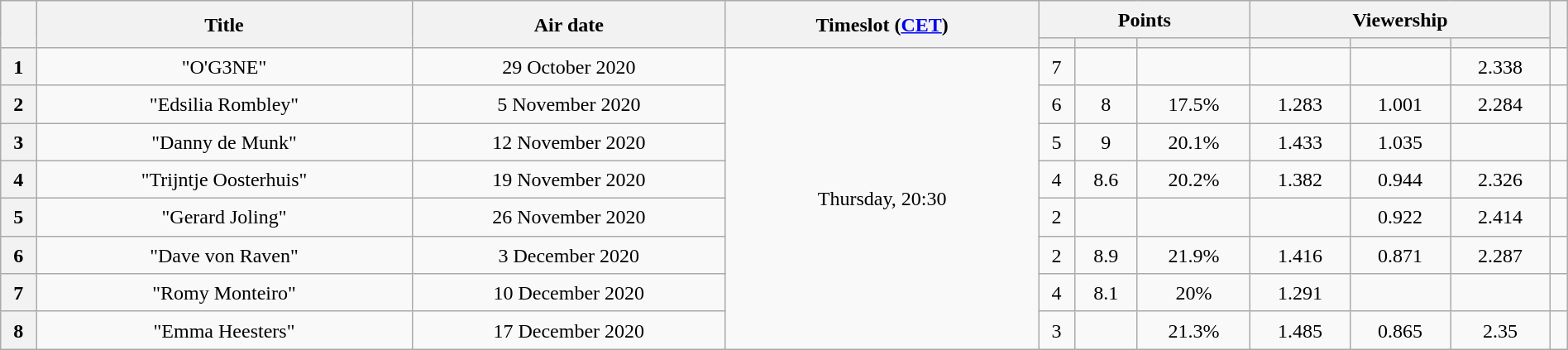<table class="sortable wikitable plainrowheaders mw-collapsible" style="text-align:center; line-height:23px; width:100%;">
<tr>
<th rowspan=2 class="unsortable"></th>
<th rowspan=2 class="unsortable" width=24%>Title</th>
<th rowspan=2 class="unsortable" width=20%>Air date</th>
<th rowspan=2 class="unsortable" width=20%>Timeslot (<a href='#'>CET</a>)</th>
<th colspan=3>Points</th>
<th colspan=3>Viewership</th>
<th class="unsortable" rowspan=2></th>
</tr>
<tr>
<th class="unsortable"></th>
<th></th>
<th></th>
<th></th>
<th></th>
<th></th>
</tr>
<tr>
<th>1</th>
<td>"O'G3NE"</td>
<td>29 October 2020</td>
<td rowspan="8">Thursday, 20:30</td>
<td>7</td>
<td></td>
<td></td>
<td></td>
<td></td>
<td>2.338</td>
<td></td>
</tr>
<tr>
<th>2</th>
<td>"Edsilia Rombley"</td>
<td>5 November 2020</td>
<td>6</td>
<td>8</td>
<td>17.5%</td>
<td>1.283</td>
<td>1.001</td>
<td>2.284</td>
<td></td>
</tr>
<tr>
<th>3</th>
<td>"Danny de Munk"</td>
<td>12 November 2020</td>
<td>5</td>
<td>9</td>
<td>20.1%</td>
<td>1.433</td>
<td>1.035</td>
<td></td>
<td></td>
</tr>
<tr>
<th>4</th>
<td>"Trijntje Oosterhuis"</td>
<td>19 November 2020</td>
<td>4</td>
<td>8.6</td>
<td>20.2%</td>
<td>1.382</td>
<td>0.944</td>
<td>2.326</td>
<td></td>
</tr>
<tr>
<th>5</th>
<td>"Gerard Joling"</td>
<td>26 November 2020</td>
<td>2</td>
<td></td>
<td></td>
<td></td>
<td>0.922</td>
<td>2.414</td>
<td></td>
</tr>
<tr>
<th>6</th>
<td>"Dave von Raven"</td>
<td>3 December 2020</td>
<td>2</td>
<td>8.9</td>
<td>21.9%</td>
<td>1.416</td>
<td>0.871</td>
<td>2.287</td>
<td></td>
</tr>
<tr>
<th>7</th>
<td>"Romy Monteiro"</td>
<td>10 December 2020</td>
<td>4</td>
<td>8.1</td>
<td>20%</td>
<td>1.291</td>
<td></td>
<td></td>
<td></td>
</tr>
<tr>
<th>8</th>
<td>"Emma Heesters"</td>
<td>17 December 2020</td>
<td>3</td>
<td></td>
<td>21.3%</td>
<td>1.485</td>
<td>0.865</td>
<td>2.35</td>
<td></td>
</tr>
</table>
